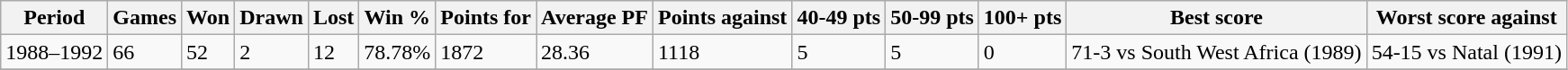<table class="wikitable">
<tr>
<th>Period</th>
<th>Games</th>
<th>Won</th>
<th>Drawn</th>
<th>Lost</th>
<th>Win %</th>
<th>Points for</th>
<th>Average PF</th>
<th>Points against</th>
<th>40-49 pts</th>
<th>50-99 pts</th>
<th>100+ pts</th>
<th>Best score</th>
<th>Worst score against</th>
</tr>
<tr>
<td>1988–1992</td>
<td>66</td>
<td>52</td>
<td>2</td>
<td>12</td>
<td>78.78%</td>
<td>1872</td>
<td>28.36</td>
<td>1118</td>
<td>5</td>
<td>5</td>
<td>0</td>
<td>71-3 vs South West Africa (1989)</td>
<td>54-15 vs Natal (1991)</td>
</tr>
<tr>
</tr>
</table>
